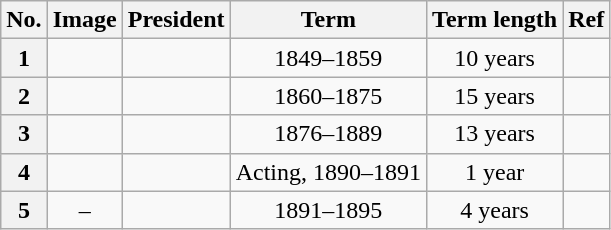<table class="wikitable sortable" style="text-align:center;" summary= "the first column is the number of the president (in chronological order). The second is an image of the president. The third is the name of the president. The fourth is the term the president served. The fifth is the reference(s) supporting the information.">
<tr>
<th scope="col">No.</th>
<th scope="col">Image</th>
<th scope="col">President</th>
<th scope="col">Term</th>
<th scope="col" data-sort-type="number">Term length</th>
<th scope="col" class="unsortable">Ref</th>
</tr>
<tr>
<th scope="row">1</th>
<td><br></td>
<td style="text-align:left;"></td>
<td>1849–1859</td>
<td>10 years</td>
<td></td>
</tr>
<tr>
<th scope="row">2</th>
<td><br></td>
<td style="text-align:left;"></td>
<td>1860–1875</td>
<td>15 years</td>
<td></td>
</tr>
<tr>
<th scope="row">3</th>
<td><br></td>
<td style="text-align:left;"></td>
<td>1876–1889</td>
<td>13 years</td>
<td></td>
</tr>
<tr>
<th scope="row">4</th>
<td></td>
<td style="text-align:left;"></td>
<td>Acting, 1890–1891</td>
<td>1 year</td>
<td></td>
</tr>
<tr>
<th scope="row">5</th>
<td>–</td>
<td style="text-align:left;"></td>
<td>1891–1895</td>
<td>4 years</td>
<td></td>
</tr>
</table>
